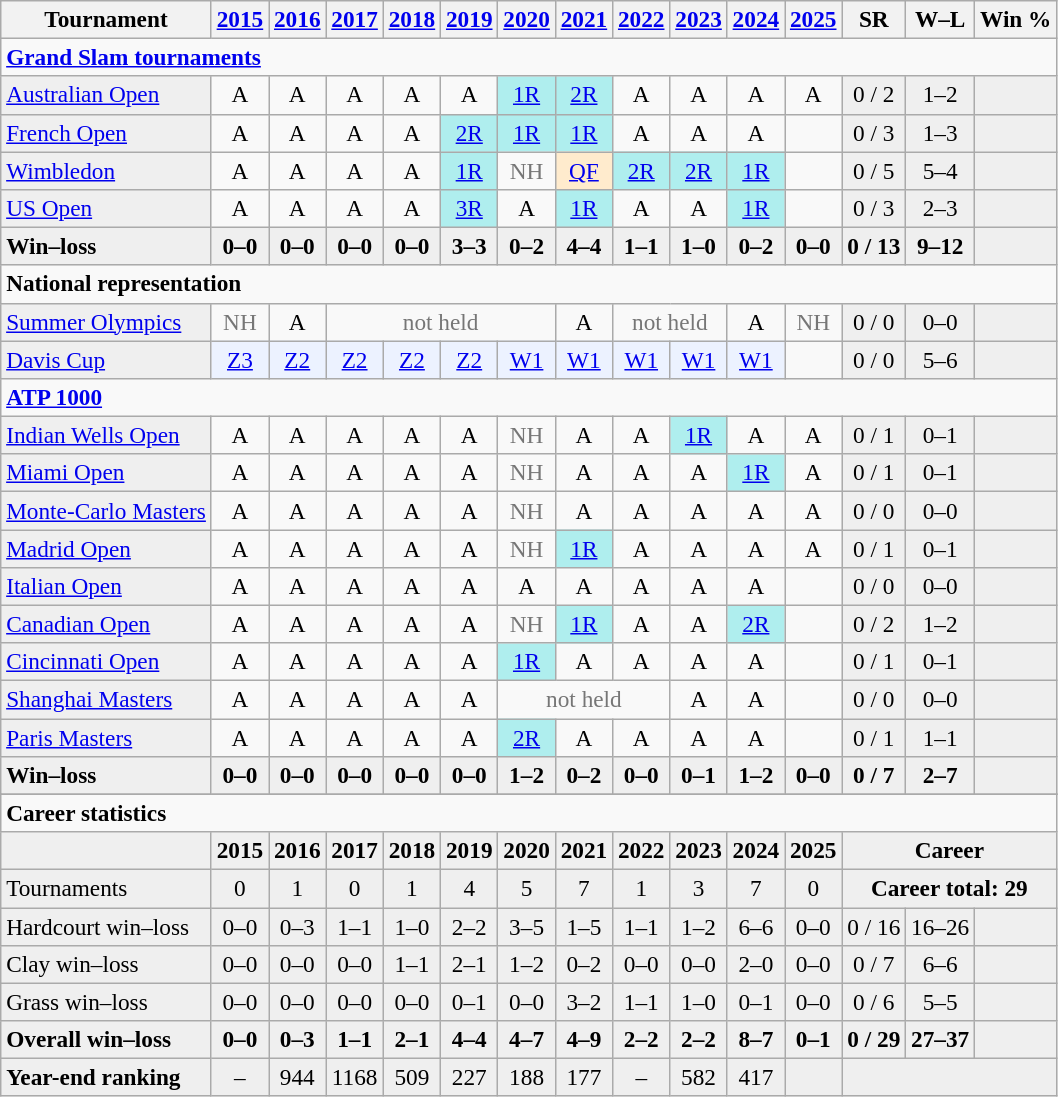<table class="wikitable nowrap" style="text-align:center;font-size:97%;">
<tr>
<th>Tournament</th>
<th><a href='#'>2015</a></th>
<th><a href='#'>2016</a></th>
<th><a href='#'>2017</a></th>
<th><a href='#'>2018</a></th>
<th><a href='#'>2019</a></th>
<th><a href='#'>2020</a></th>
<th><a href='#'>2021</a></th>
<th><a href='#'>2022</a></th>
<th><a href='#'>2023</a></th>
<th><a href='#'>2024</a></th>
<th><a href='#'>2025</a></th>
<th>SR</th>
<th>W–L</th>
<th>Win %</th>
</tr>
<tr>
<td colspan=15 style="text-align:left"><a href='#'><strong>Grand Slam tournaments</strong></a></td>
</tr>
<tr>
<td align=left bgcolor=efefef><a href='#'>Australian Open</a></td>
<td>A</td>
<td>A</td>
<td>A</td>
<td>A</td>
<td>A</td>
<td bgcolor=afeeee><a href='#'>1R</a></td>
<td bgcolor=afeeee><a href='#'>2R</a></td>
<td>A</td>
<td>A</td>
<td>A</td>
<td>A</td>
<td bgcolor=efefef>0 / 2</td>
<td bgcolor=efefef>1–2</td>
<td bgcolor=efefef></td>
</tr>
<tr>
<td align=left bgcolor=efefef><a href='#'>French Open</a></td>
<td>A</td>
<td>A</td>
<td>A</td>
<td>A</td>
<td bgcolor=afeeee><a href='#'>2R</a></td>
<td bgcolor=afeeee><a href='#'>1R</a></td>
<td bgcolor=afeeee><a href='#'>1R</a></td>
<td>A</td>
<td>A</td>
<td>A</td>
<td></td>
<td bgcolor=efefef>0 / 3</td>
<td bgcolor=efefef>1–3</td>
<td bgcolor=efefef></td>
</tr>
<tr>
<td align=left bgcolor=efefef><a href='#'>Wimbledon</a></td>
<td>A</td>
<td>A</td>
<td>A</td>
<td>A</td>
<td bgcolor=afeeee><a href='#'>1R</a></td>
<td style=color:#767676>NH</td>
<td bgcolor=ffebcd><a href='#'>QF</a></td>
<td bgcolor=afeeee><a href='#'>2R</a></td>
<td bgcolor=afeeee><a href='#'>2R</a></td>
<td bgcolor=afeeee><a href='#'>1R</a></td>
<td></td>
<td bgcolor=efefef>0 / 5</td>
<td bgcolor=efefef>5–4</td>
<td bgcolor=efefef></td>
</tr>
<tr>
<td align=left bgcolor=efefef><a href='#'>US Open</a></td>
<td>A</td>
<td>A</td>
<td>A</td>
<td>A</td>
<td bgcolor=afeeee><a href='#'>3R</a></td>
<td>A</td>
<td bgcolor=afeeee><a href='#'>1R</a></td>
<td>A</td>
<td>A</td>
<td bgcolor=afeeee><a href='#'>1R</a></td>
<td></td>
<td bgcolor=efefef>0 / 3</td>
<td bgcolor=efefef>2–3</td>
<td bgcolor=efefef></td>
</tr>
<tr style="font-weight:bold;background:#EFEFEF;">
<td style=text-align:left>Win–loss</td>
<td>0–0</td>
<td>0–0</td>
<td>0–0</td>
<td>0–0</td>
<td>3–3</td>
<td>0–2</td>
<td>4–4</td>
<td>1–1</td>
<td>1–0</td>
<td>0–2</td>
<td>0–0</td>
<td>0 / 13</td>
<td>9–12</td>
<td></td>
</tr>
<tr>
<td colspan=15 style=text-align:left><strong>National representation</strong></td>
</tr>
<tr>
<td style=text-align:left;background:#efefef><a href='#'>Summer Olympics</a></td>
<td style=color:#767676>NH</td>
<td>A</td>
<td colspan=4 style=color:#767676>not held</td>
<td>A</td>
<td colspan=2 style=color:#767676>not held</td>
<td>A</td>
<td style=color:#767676>NH</td>
<td style=background:#efefef>0 / 0</td>
<td style=background:#efefef>0–0</td>
<td bgcolor=efefef></td>
</tr>
<tr>
<td style=text-align:left;background:#efefef><a href='#'>Davis Cup</a></td>
<td style=background:#ecf2ff><a href='#'>Z3</a></td>
<td style=background:#ecf2ff><a href='#'>Z2</a></td>
<td style=background:#ecf2ff><a href='#'>Z2</a></td>
<td style=background:#ecf2ff><a href='#'>Z2</a></td>
<td style=background:#ecf2ff><a href='#'>Z2</a></td>
<td style=background:#ecf2ff><a href='#'>W1</a></td>
<td style=background:#ecf2ff><a href='#'>W1</a></td>
<td style=background:#ecf2ff><a href='#'>W1</a></td>
<td style=background:#ecf2ff><a href='#'>W1</a></td>
<td style=background:#ecf2ff><a href='#'>W1</a></td>
<td></td>
<td style=background:#efefef>0 / 0</td>
<td style=background:#efefef>5–6</td>
<td bgcolor=efefef></td>
</tr>
<tr>
<td colspan=15 style=text-align:left><strong><a href='#'>ATP 1000</a></strong></td>
</tr>
<tr>
<td align=left bgcolor=efefef><a href='#'>Indian Wells Open</a></td>
<td>A</td>
<td>A</td>
<td>A</td>
<td>A</td>
<td>A</td>
<td style=color:#767676>NH</td>
<td>A</td>
<td>A</td>
<td bgcolor=afeeee><a href='#'>1R</a></td>
<td>A</td>
<td>A</td>
<td style=background:#efefef>0 / 1</td>
<td style=background:#efefef>0–1</td>
<td bgcolor=efefef></td>
</tr>
<tr>
<td align=left bgcolor=efefef><a href='#'>Miami Open</a></td>
<td>A</td>
<td>A</td>
<td>A</td>
<td>A</td>
<td>A</td>
<td style=color:#767676>NH</td>
<td>A</td>
<td>A</td>
<td>A</td>
<td bgcolor=afeeee><a href='#'>1R</a></td>
<td>A</td>
<td style=background:#efefef>0 / 1</td>
<td style=background:#efefef>0–1</td>
<td bgcolor=efefef></td>
</tr>
<tr>
<td align=left bgcolor=efefef><a href='#'>Monte-Carlo Masters</a></td>
<td>A</td>
<td>A</td>
<td>A</td>
<td>A</td>
<td>A</td>
<td style=color:#767676>NH</td>
<td>A</td>
<td>A</td>
<td>A</td>
<td>A</td>
<td>A</td>
<td style=background:#efefef>0 / 0</td>
<td style=background:#efefef>0–0</td>
<td bgcolor=efefef></td>
</tr>
<tr>
<td align=left bgcolor=efefef><a href='#'>Madrid Open</a></td>
<td>A</td>
<td>A</td>
<td>A</td>
<td>A</td>
<td>A</td>
<td style=color:#767676>NH</td>
<td style=background:#afeeee><a href='#'>1R</a></td>
<td>A</td>
<td>A</td>
<td>A</td>
<td>A</td>
<td style=background:#efefef>0 / 1</td>
<td style=background:#efefef>0–1</td>
<td bgcolor=efefef></td>
</tr>
<tr>
<td align=left bgcolor=efefef><a href='#'>Italian Open</a></td>
<td>A</td>
<td>A</td>
<td>A</td>
<td>A</td>
<td>A</td>
<td>A</td>
<td>A</td>
<td>A</td>
<td>A</td>
<td>A</td>
<td></td>
<td style=background:#efefef>0 / 0</td>
<td style=background:#efefef>0–0</td>
<td bgcolor=efefef></td>
</tr>
<tr>
<td align=left bgcolor=efefef><a href='#'>Canadian Open</a></td>
<td>A</td>
<td>A</td>
<td>A</td>
<td>A</td>
<td>A</td>
<td style=color:#767676>NH</td>
<td style=background:#afeeee><a href='#'>1R</a></td>
<td>A</td>
<td>A</td>
<td style=background:#afeeee><a href='#'>2R</a></td>
<td></td>
<td style=background:#efefef>0 / 2</td>
<td style=background:#efefef>1–2</td>
<td bgcolor=efefef></td>
</tr>
<tr>
<td align=left bgcolor=efefef><a href='#'>Cincinnati Open</a></td>
<td>A</td>
<td>A</td>
<td>A</td>
<td>A</td>
<td>A</td>
<td style=background:#afeeee><a href='#'>1R</a></td>
<td>A</td>
<td>A</td>
<td>A</td>
<td>A</td>
<td></td>
<td style=background:#efefef>0 / 1</td>
<td style=background:#efefef>0–1</td>
<td bgcolor=efefef></td>
</tr>
<tr>
<td align=left bgcolor=efefef><a href='#'>Shanghai Masters</a></td>
<td>A</td>
<td>A</td>
<td>A</td>
<td>A</td>
<td>A</td>
<td colspan=3 style=color:#767676>not held</td>
<td>A</td>
<td>A</td>
<td></td>
<td style=background:#efefef>0 / 0</td>
<td style=background:#efefef>0–0</td>
<td bgcolor=efefef></td>
</tr>
<tr>
<td align=left bgcolor=efefef><a href='#'>Paris Masters</a></td>
<td>A</td>
<td>A</td>
<td>A</td>
<td>A</td>
<td>A</td>
<td style=background:#afeeee><a href='#'>2R</a></td>
<td>A</td>
<td>A</td>
<td>A</td>
<td>A</td>
<td></td>
<td style=background:#efefef>0 / 1</td>
<td style=background:#efefef>1–1</td>
<td bgcolor=efefef></td>
</tr>
<tr style="font-weight:bold;background:#EFEFEF;">
<td style=text-align:left>Win–loss</td>
<td>0–0</td>
<td>0–0</td>
<td>0–0</td>
<td>0–0</td>
<td>0–0</td>
<td>1–2</td>
<td>0–2</td>
<td>0–0</td>
<td>0–1</td>
<td>1–2</td>
<td>0–0</td>
<td>0 / 7</td>
<td>2–7</td>
<td></td>
</tr>
<tr>
</tr>
<tr>
<td colspan=15 style=text-align:left><strong>Career statistics</strong></td>
</tr>
<tr style="background:#EFEFEF;font-weight:bold;">
<td></td>
<td>2015</td>
<td>2016</td>
<td>2017</td>
<td>2018</td>
<td>2019</td>
<td>2020</td>
<td>2021</td>
<td>2022</td>
<td>2023</td>
<td>2024</td>
<td>2025</td>
<td colspan="3">Career</td>
</tr>
<tr style="background:#EFEFEF">
<td style=text-align:left>Tournaments</td>
<td>0</td>
<td>1</td>
<td>0</td>
<td>1</td>
<td>4</td>
<td>5</td>
<td>7</td>
<td>1</td>
<td>3</td>
<td>7</td>
<td>0</td>
<td colspan="3"><strong>Career total: 29</strong></td>
</tr>
<tr style="background:#EFEFEF">
<td style=text-align:left>Hardcourt win–loss</td>
<td>0–0</td>
<td>0–3</td>
<td>1–1</td>
<td>1–0</td>
<td>2–2</td>
<td>3–5</td>
<td>1–5</td>
<td>1–1</td>
<td>1–2</td>
<td>6–6</td>
<td>0–0</td>
<td>0 / 16</td>
<td>16–26</td>
<td></td>
</tr>
<tr style="background:#EFEFEF">
<td style=text-align:left>Clay win–loss</td>
<td>0–0</td>
<td>0–0</td>
<td>0–0</td>
<td>1–1</td>
<td>2–1</td>
<td>1–2</td>
<td>0–2</td>
<td>0–0</td>
<td>0–0</td>
<td>2–0</td>
<td>0–0</td>
<td>0 / 7</td>
<td>6–6</td>
<td></td>
</tr>
<tr style="background:#EFEFEF">
<td style=text-align:left>Grass win–loss</td>
<td>0–0</td>
<td>0–0</td>
<td>0–0</td>
<td>0–0</td>
<td>0–1</td>
<td>0–0</td>
<td>3–2</td>
<td>1–1</td>
<td>1–0</td>
<td>0–1</td>
<td>0–0</td>
<td>0 / 6</td>
<td>5–5</td>
<td></td>
</tr>
<tr style="font-weight:bold;background:#EFEFEF;">
<td style=text-align:left>Overall win–loss</td>
<td>0–0</td>
<td>0–3</td>
<td>1–1</td>
<td>2–1</td>
<td>4–4</td>
<td>4–7</td>
<td>4–9</td>
<td>2–2</td>
<td>2–2</td>
<td>8–7</td>
<td>0–1</td>
<td>0 / 29</td>
<td>27–37</td>
<td></td>
</tr>
<tr style="background:#EFEFEF">
<td style=text-align:left><strong>Year-end ranking</strong></td>
<td>–</td>
<td>944</td>
<td>1168</td>
<td>509</td>
<td>227</td>
<td>188</td>
<td>177</td>
<td>–</td>
<td>582</td>
<td>417</td>
<td></td>
<td colspan="3"></td>
</tr>
</table>
